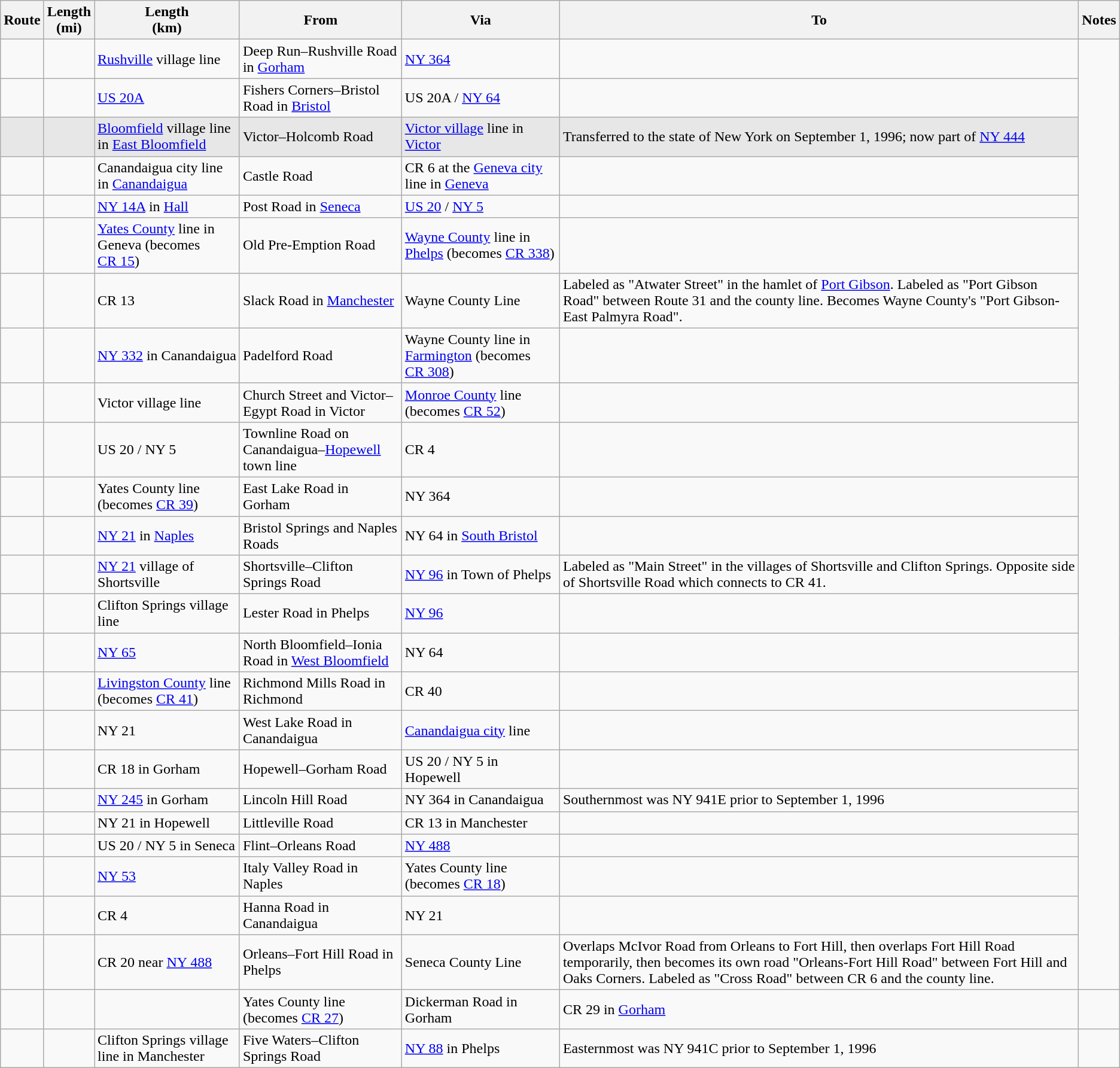<table class="wikitable sortable">
<tr>
<th>Route</th>
<th>Length<br>(mi)</th>
<th>Length<br>(km)</th>
<th class="unsortable">From</th>
<th class="unsortable">Via</th>
<th class="unsortable">To</th>
<th class="unsortable">Notes</th>
</tr>
<tr>
<td id="1"></td>
<td></td>
<td><a href='#'>Rushville</a> village line</td>
<td>Deep Run–Rushville Road in <a href='#'>Gorham</a></td>
<td><a href='#'>NY&nbsp;364</a></td>
<td></td>
</tr>
<tr>
<td id="2"></td>
<td></td>
<td><a href='#'>US 20A</a></td>
<td>Fishers Corners–Bristol Road in <a href='#'>Bristol</a></td>
<td>US 20A / <a href='#'>NY&nbsp;64</a></td>
<td></td>
</tr>
<tr bgcolor="#e7e7e7">
<td id="3"></td>
<td></td>
<td><a href='#'>Bloomfield</a> village line in <a href='#'>East Bloomfield</a></td>
<td>Victor–Holcomb Road</td>
<td><a href='#'>Victor village</a> line in <a href='#'>Victor</a></td>
<td>Transferred to the state of New York on September 1, 1996; now part of <a href='#'>NY&nbsp;444</a></td>
</tr>
<tr>
<td id="4"></td>
<td></td>
<td>Canandaigua city line in <a href='#'>Canandaigua</a></td>
<td>Castle Road</td>
<td>CR 6 at the <a href='#'>Geneva city</a> line in <a href='#'>Geneva</a></td>
<td></td>
</tr>
<tr>
<td id="5"></td>
<td></td>
<td><a href='#'>NY&nbsp;14A</a> in <a href='#'>Hall</a></td>
<td>Post Road in <a href='#'>Seneca</a></td>
<td><a href='#'>US 20</a> / <a href='#'>NY&nbsp;5</a></td>
<td></td>
</tr>
<tr>
<td id="6"></td>
<td></td>
<td><a href='#'>Yates County</a> line in Geneva (becomes <a href='#'>CR 15</a>)</td>
<td>Old Pre-Emption Road</td>
<td><a href='#'>Wayne County</a> line in <a href='#'>Phelps</a> (becomes <a href='#'>CR 338</a>)</td>
<td></td>
</tr>
<tr>
<td id="7"></td>
<td></td>
<td>CR 13</td>
<td>Slack Road in <a href='#'>Manchester</a></td>
<td>Wayne County Line</td>
<td>Labeled as "Atwater Street" in the hamlet of <a href='#'>Port Gibson</a>. Labeled as "Port Gibson Road" between Route 31 and the county line. Becomes Wayne County's "Port Gibson-East Palmyra Road".</td>
</tr>
<tr>
<td id="8"></td>
<td></td>
<td><a href='#'>NY&nbsp;332</a> in Canandaigua</td>
<td>Padelford Road</td>
<td>Wayne County line in <a href='#'>Farmington</a> (becomes <a href='#'>CR 308</a>)</td>
<td></td>
</tr>
<tr>
<td id="9"></td>
<td></td>
<td>Victor village line</td>
<td>Church Street and Victor–Egypt Road in Victor</td>
<td><a href='#'>Monroe County</a> line (becomes <a href='#'>CR 52</a>)</td>
<td></td>
</tr>
<tr>
<td id="10"></td>
<td></td>
<td>US 20 / NY 5</td>
<td>Townline Road on Canandaigua–<a href='#'>Hopewell</a> town line</td>
<td>CR 4</td>
<td></td>
</tr>
<tr>
<td id="11"></td>
<td></td>
<td>Yates County line (becomes <a href='#'>CR 39</a>)</td>
<td>East Lake Road in Gorham</td>
<td>NY 364</td>
<td></td>
</tr>
<tr>
<td id="12"></td>
<td></td>
<td><a href='#'>NY&nbsp;21</a> in <a href='#'>Naples</a></td>
<td>Bristol Springs and Naples Roads</td>
<td>NY 64 in <a href='#'>South Bristol</a></td>
<td></td>
</tr>
<tr>
<td id="13-1"></td>
<td></td>
<td><a href='#'>NY&nbsp;21</a> village of Shortsville</td>
<td>Shortsville–Clifton Springs Road</td>
<td><a href='#'>NY&nbsp;96</a> in Town of Phelps</td>
<td>Labeled as "Main Street" in the villages of Shortsville and Clifton Springs. Opposite side of Shortsville Road which connects to CR 41.</td>
</tr>
<tr>
<td id="13-2"></td>
<td></td>
<td>Clifton Springs village line</td>
<td>Lester Road in Phelps</td>
<td><a href='#'>NY&nbsp;96</a></td>
<td></td>
</tr>
<tr>
<td id="14"></td>
<td></td>
<td><a href='#'>NY&nbsp;65</a></td>
<td>North Bloomfield–Ionia Road in <a href='#'>West Bloomfield</a></td>
<td>NY 64</td>
<td></td>
</tr>
<tr>
<td id="15"></td>
<td></td>
<td><a href='#'>Livingston County</a> line (becomes <a href='#'>CR 41</a>)</td>
<td>Richmond Mills Road in Richmond</td>
<td>CR 40</td>
<td></td>
</tr>
<tr>
<td id="16"></td>
<td></td>
<td>NY 21</td>
<td>West Lake Road in Canandaigua</td>
<td><a href='#'>Canandaigua city</a> line</td>
<td></td>
</tr>
<tr>
<td id="17"></td>
<td></td>
<td>CR 18 in Gorham</td>
<td>Hopewell–Gorham Road</td>
<td>US 20 / NY 5 in Hopewell</td>
<td></td>
</tr>
<tr>
<td id="18"></td>
<td></td>
<td><a href='#'>NY&nbsp;245</a> in Gorham</td>
<td>Lincoln Hill Road</td>
<td>NY 364 in Canandaigua</td>
<td>Southernmost  was NY 941E prior to September 1, 1996</td>
</tr>
<tr>
<td id="19"></td>
<td></td>
<td>NY 21 in Hopewell</td>
<td>Littleville Road</td>
<td>CR 13 in Manchester</td>
<td></td>
</tr>
<tr>
<td id="20"></td>
<td></td>
<td>US 20 / NY 5 in Seneca</td>
<td>Flint–Orleans Road</td>
<td><a href='#'>NY&nbsp;488</a></td>
<td></td>
</tr>
<tr>
<td id="21"></td>
<td></td>
<td><a href='#'>NY&nbsp;53</a></td>
<td>Italy Valley Road in Naples</td>
<td>Yates County line (becomes <a href='#'>CR 18</a>)</td>
<td></td>
</tr>
<tr>
<td id="22"></td>
<td></td>
<td>CR 4</td>
<td>Hanna Road in Canandaigua</td>
<td>NY 21</td>
<td></td>
</tr>
<tr>
<td id="23"></td>
<td></td>
<td>CR 20 near <a href='#'>NY&nbsp;488</a></td>
<td>Orleans–Fort Hill Road in Phelps</td>
<td>Seneca County Line</td>
<td>Overlaps McIvor Road from Orleans to Fort Hill, then overlaps Fort Hill Road temporarily, then becomes its own road "Orleans-Fort Hill Road" between Fort Hill and Oaks Corners. Labeled as "Cross Road" between CR 6 and the county line.</td>
</tr>
<tr>
<td id="24"></td>
<td></td>
<td></td>
<td>Yates County line (becomes <a href='#'>CR 27</a>)</td>
<td>Dickerman Road in Gorham</td>
<td>CR 29 in <a href='#'>Gorham</a></td>
<td></td>
</tr>
<tr>
<td id="25"></td>
<td></td>
<td>Clifton Springs village line in Manchester</td>
<td>Five Waters–Clifton Springs Road</td>
<td><a href='#'>NY&nbsp;88</a> in Phelps</td>
<td>Easternmost  was NY 941C prior to September 1, 1996</td>
</tr>
</table>
